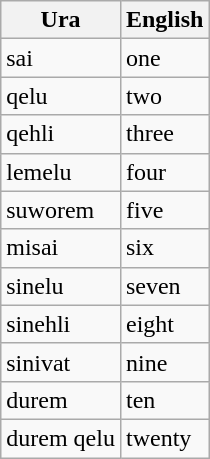<table class="wikitable">
<tr>
<th>Ura</th>
<th>English</th>
</tr>
<tr>
<td>sai</td>
<td>one</td>
</tr>
<tr>
<td>qelu</td>
<td>two</td>
</tr>
<tr>
<td>qehli</td>
<td>three</td>
</tr>
<tr>
<td>lemelu</td>
<td>four</td>
</tr>
<tr>
<td>suworem</td>
<td>five</td>
</tr>
<tr>
<td>misai</td>
<td>six</td>
</tr>
<tr>
<td>sinelu</td>
<td>seven</td>
</tr>
<tr>
<td>sinehli</td>
<td>eight</td>
</tr>
<tr>
<td>sinivat</td>
<td>nine</td>
</tr>
<tr>
<td>durem</td>
<td>ten</td>
</tr>
<tr>
<td>durem qelu</td>
<td>twenty</td>
</tr>
</table>
